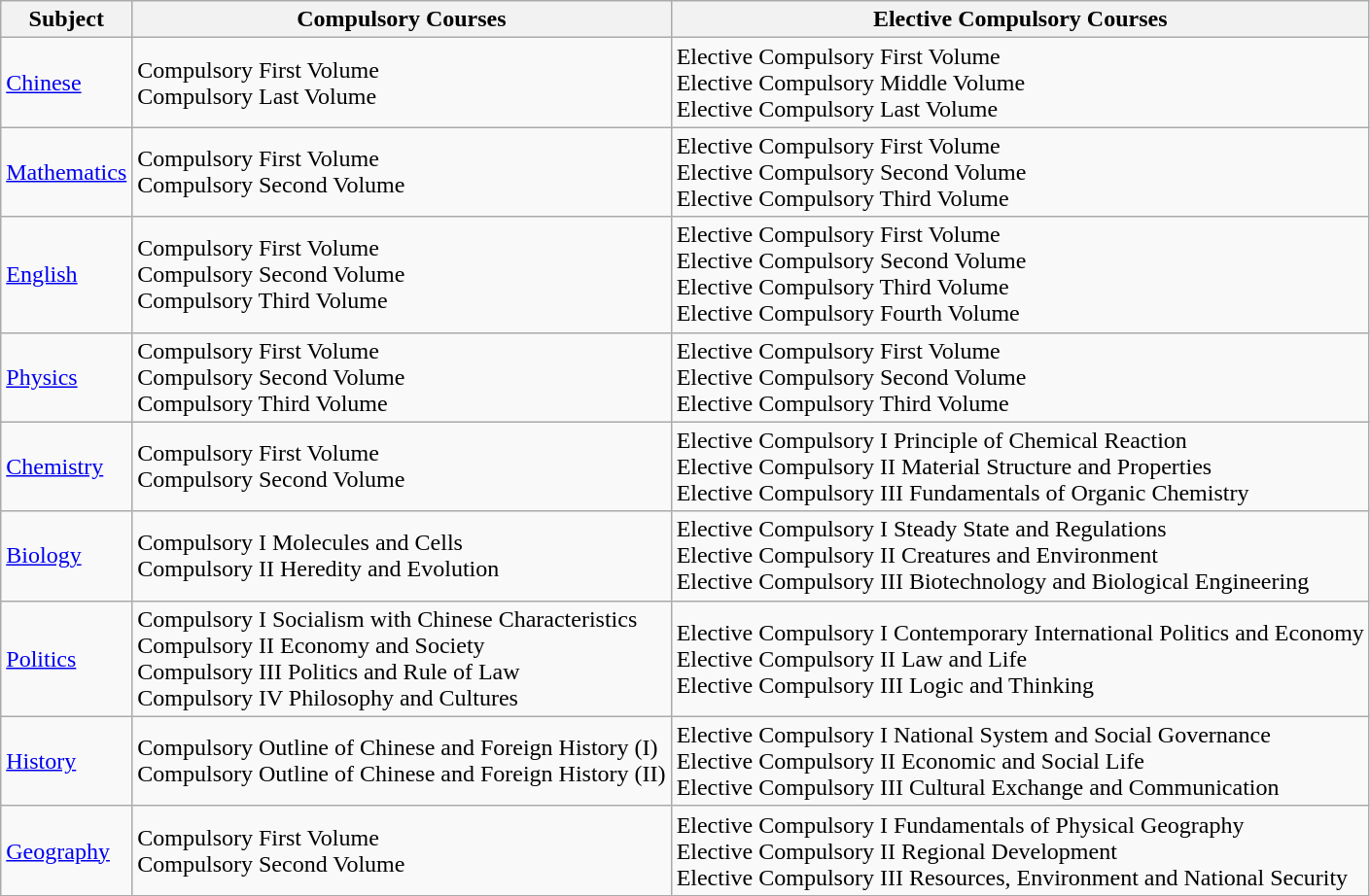<table class="wikitable">
<tr>
<th>Subject</th>
<th>Compulsory Courses</th>
<th>Elective Compulsory Courses</th>
</tr>
<tr>
<td><a href='#'>Chinese</a></td>
<td>Compulsory First Volume<br>Compulsory Last Volume</td>
<td>Elective Compulsory First Volume<br>Elective Compulsory Middle Volume<br>Elective Compulsory Last Volume</td>
</tr>
<tr>
<td><a href='#'>Mathematics</a></td>
<td>Compulsory First Volume<br>Compulsory Second Volume</td>
<td>Elective Compulsory First Volume<br>Elective Compulsory Second Volume<br>Elective Compulsory Third Volume</td>
</tr>
<tr>
<td><a href='#'>English</a></td>
<td>Compulsory First Volume<br>Compulsory Second Volume<br>Compulsory Third Volume</td>
<td>Elective Compulsory First Volume<br>Elective Compulsory Second Volume<br>Elective Compulsory Third Volume<br>Elective Compulsory Fourth Volume</td>
</tr>
<tr>
<td><a href='#'>Physics</a></td>
<td>Compulsory First Volume<br>Compulsory Second Volume<br>Compulsory Third Volume</td>
<td>Elective Compulsory First Volume<br>Elective Compulsory Second Volume<br>Elective Compulsory Third Volume</td>
</tr>
<tr>
<td><a href='#'>Chemistry</a></td>
<td>Compulsory First Volume<br>Compulsory Second Volume</td>
<td>Elective Compulsory I Principle of Chemical Reaction<br>Elective Compulsory II Material Structure and Properties<br>Elective Compulsory III Fundamentals of Organic Chemistry</td>
</tr>
<tr>
<td><a href='#'>Biology</a></td>
<td>Compulsory I Molecules and Cells<br>Compulsory II Heredity and Evolution</td>
<td>Elective Compulsory I Steady State and Regulations<br>Elective Compulsory II Creatures and Environment<br>Elective Compulsory III Biotechnology and Biological Engineering</td>
</tr>
<tr>
<td><a href='#'>Politics</a></td>
<td>Compulsory I Socialism with Chinese Characteristics<br>Compulsory II Economy and Society<br>Compulsory III Politics and Rule of Law<br>Compulsory IV Philosophy and Cultures</td>
<td>Elective Compulsory I Contemporary International Politics and Economy<br>Elective Compulsory II Law and Life<br>Elective Compulsory III Logic and Thinking</td>
</tr>
<tr>
<td><a href='#'>History</a></td>
<td>Compulsory Outline of Chinese and Foreign History (I)<br>Compulsory Outline of Chinese and Foreign History (II)</td>
<td>Elective Compulsory I National System and Social Governance <br>Elective Compulsory II Economic and Social Life<br>Elective Compulsory III Cultural Exchange and Communication</td>
</tr>
<tr>
<td><a href='#'>Geography</a></td>
<td>Compulsory First Volume<br>Compulsory Second Volume</td>
<td>Elective Compulsory I Fundamentals of Physical Geography<br>Elective Compulsory II Regional Development<br>Elective Compulsory III Resources, Environment and National Security<br></td>
</tr>
</table>
